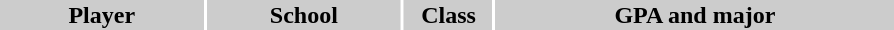<table style="width:600px" "border:'1' 'solid' 'gray' ">
<tr>
<th style="background:#ccc; width:23%;">Player</th>
<th style="background:#ccc; width:22%;">School</th>
<th style="background:#ccc; width:10%;">Class</th>
<th style="background:#ccc; width:45%;">GPA and major</th>
</tr>
<tr>
<td></td>
<td></td>
<td></td>
<td></td>
</tr>
<tr>
<td></td>
<td></td>
<td></td>
<td></td>
</tr>
<tr>
<td></td>
<td></td>
<td></td>
<td></td>
</tr>
<tr>
<td></td>
<td></td>
<td></td>
<td></td>
</tr>
<tr>
<td></td>
<td></td>
<td></td>
<td></td>
</tr>
<tr>
<td></td>
<td></td>
<td></td>
<td></td>
</tr>
</table>
